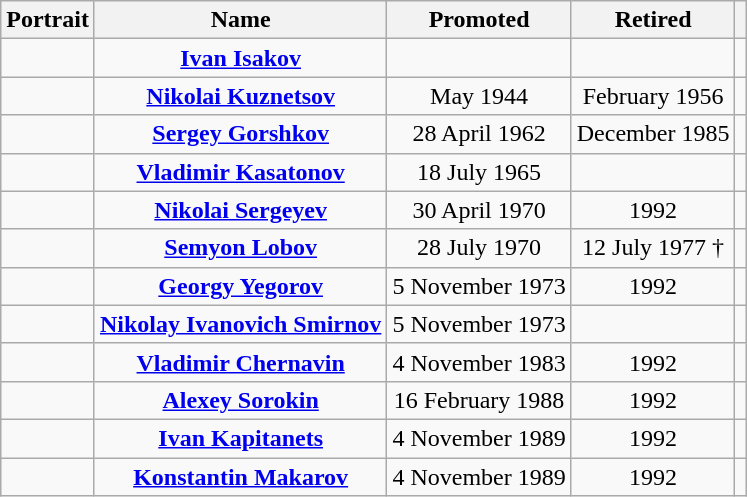<table class="wikitable" style="text-align:center">
<tr>
<th>Portrait</th>
<th>Name<br></th>
<th>Promoted</th>
<th>Retired</th>
<th></th>
</tr>
<tr>
<td></td>
<td><strong><a href='#'>Ivan Isakov</a></strong><br></td>
<td></td>
<td></td>
<td></td>
</tr>
<tr>
<td></td>
<td><strong><a href='#'>Nikolai Kuznetsov</a></strong><br></td>
<td>May 1944</td>
<td>February 1956</td>
<td></td>
</tr>
<tr>
<td></td>
<td><strong><a href='#'>Sergey Gorshkov</a></strong><br></td>
<td>28 April 1962</td>
<td>December 1985</td>
<td></td>
</tr>
<tr>
<td></td>
<td><strong><a href='#'>Vladimir Kasatonov</a></strong><br></td>
<td>18 July 1965</td>
<td></td>
<td></td>
</tr>
<tr>
<td></td>
<td><strong><a href='#'>Nikolai Sergeyev</a></strong><br></td>
<td>30 April 1970</td>
<td>1992</td>
<td></td>
</tr>
<tr>
<td></td>
<td><strong><a href='#'>Semyon Lobov</a></strong><br></td>
<td>28 July 1970</td>
<td>12 July 1977 †</td>
<td></td>
</tr>
<tr>
<td></td>
<td><strong><a href='#'>Georgy Yegorov</a></strong><br></td>
<td>5 November 1973</td>
<td>1992</td>
<td></td>
</tr>
<tr>
<td></td>
<td><strong><a href='#'>Nikolay Ivanovich Smirnov</a></strong><br></td>
<td>5 November 1973</td>
<td></td>
<td></td>
</tr>
<tr>
<td></td>
<td><strong><a href='#'>Vladimir Chernavin</a></strong><br></td>
<td>4 November 1983</td>
<td>1992</td>
<td></td>
</tr>
<tr>
<td></td>
<td><strong><a href='#'>Alexey Sorokin</a></strong><br></td>
<td>16 February 1988</td>
<td>1992</td>
<td></td>
</tr>
<tr>
<td></td>
<td><strong><a href='#'>Ivan Kapitanets</a></strong><br></td>
<td>4 November 1989</td>
<td>1992</td>
<td></td>
</tr>
<tr>
<td></td>
<td><strong><a href='#'>Konstantin Makarov</a></strong><br></td>
<td>4 November 1989</td>
<td>1992</td>
<td></td>
</tr>
</table>
